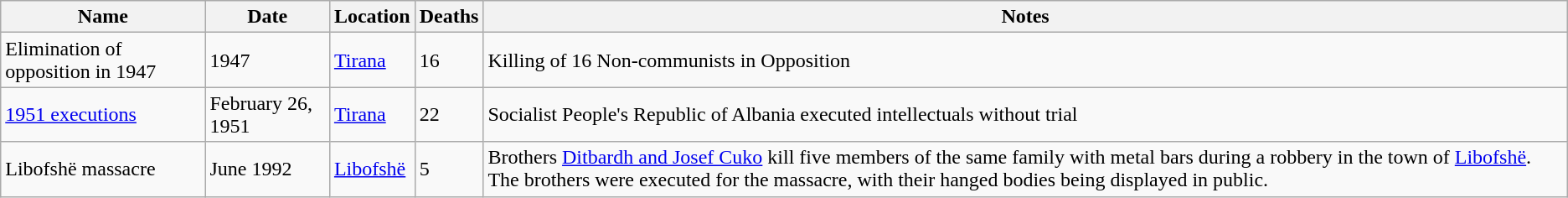<table class="sortable wikitable">
<tr>
<th>Name</th>
<th>Date</th>
<th>Location</th>
<th>Deaths</th>
<th class="unsortable">Notes</th>
</tr>
<tr>
<td>Elimination of opposition in 1947</td>
<td>1947</td>
<td><a href='#'>Tirana</a></td>
<td>16</td>
<td>Killing of 16 Non-communists in Opposition</td>
</tr>
<tr>
<td><a href='#'>1951 executions</a></td>
<td>February 26, 1951</td>
<td><a href='#'>Tirana</a></td>
<td>22</td>
<td>Socialist People's Republic of Albania executed intellectuals without trial</td>
</tr>
<tr>
<td>Libofshë massacre</td>
<td>June 1992</td>
<td><a href='#'>Libofshë</a></td>
<td>5</td>
<td>Brothers <a href='#'>Ditbardh and Josef Cuko</a> kill five members of the same family with metal bars during a robbery in the town of <a href='#'>Libofshë</a>. The brothers were executed for the massacre, with their hanged bodies being displayed in public.</td>
</tr>
</table>
